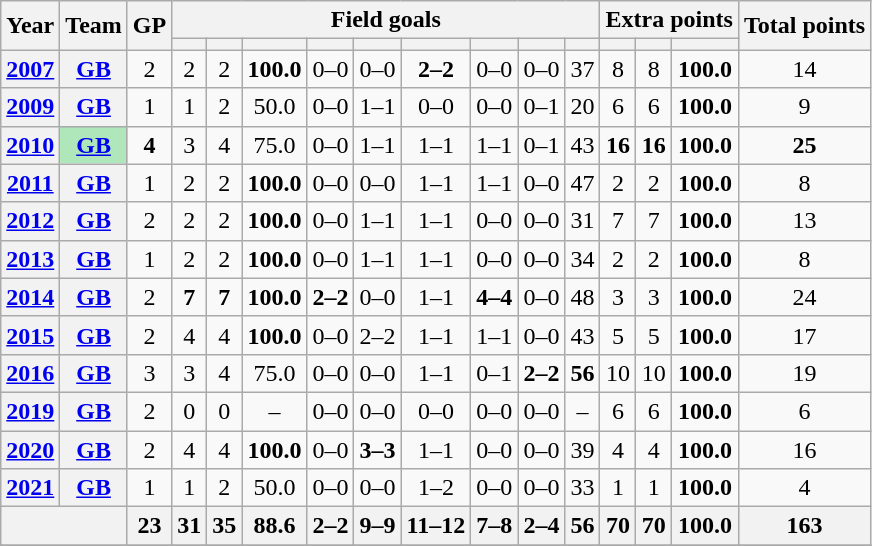<table class="wikitable" style="text-align:center;">
<tr>
<th rowspan="2">Year</th>
<th rowspan="2">Team</th>
<th rowspan="2">GP</th>
<th colspan="9">Field goals</th>
<th colspan="3">Extra points</th>
<th rowspan="2">Total points</th>
</tr>
<tr>
<th></th>
<th></th>
<th></th>
<th></th>
<th></th>
<th></th>
<th></th>
<th></th>
<th></th>
<th></th>
<th></th>
<th></th>
</tr>
<tr>
<th><a href='#'>2007</a></th>
<th><a href='#'>GB</a></th>
<td>2</td>
<td>2</td>
<td>2</td>
<td><strong>100.0</strong></td>
<td>0–0</td>
<td>0–0</td>
<td><strong>2–2</strong></td>
<td>0–0</td>
<td>0–0</td>
<td>37</td>
<td>8</td>
<td>8</td>
<td><strong>100.0</strong></td>
<td>14</td>
</tr>
<tr>
<th><a href='#'>2009</a></th>
<th><a href='#'>GB</a></th>
<td>1</td>
<td>1</td>
<td>2</td>
<td>50.0</td>
<td>0–0</td>
<td>1–1</td>
<td>0–0</td>
<td>0–0</td>
<td>0–1</td>
<td>20</td>
<td>6</td>
<td>6</td>
<td><strong>100.0</strong></td>
<td>9</td>
</tr>
<tr>
<th><a href='#'>2010</a></th>
<th style="background:#afe6ba;"><a href='#'>GB</a></th>
<td><strong>4</strong></td>
<td>3</td>
<td>4</td>
<td>75.0</td>
<td>0–0</td>
<td>1–1</td>
<td>1–1</td>
<td>1–1</td>
<td>0–1</td>
<td>43</td>
<td><strong>16</strong></td>
<td><strong>16</strong></td>
<td><strong>100.0</strong></td>
<td><strong>25</strong></td>
</tr>
<tr>
<th><a href='#'>2011</a></th>
<th><a href='#'>GB</a></th>
<td>1</td>
<td>2</td>
<td>2</td>
<td><strong>100.0</strong></td>
<td>0–0</td>
<td>0–0</td>
<td>1–1</td>
<td>1–1</td>
<td>0–0</td>
<td>47</td>
<td>2</td>
<td>2</td>
<td><strong>100.0</strong></td>
<td>8</td>
</tr>
<tr>
<th><a href='#'>2012</a></th>
<th><a href='#'>GB</a></th>
<td>2</td>
<td>2</td>
<td>2</td>
<td><strong>100.0</strong></td>
<td>0–0</td>
<td>1–1</td>
<td>1–1</td>
<td>0–0</td>
<td>0–0</td>
<td>31</td>
<td>7</td>
<td>7</td>
<td><strong>100.0</strong></td>
<td>13</td>
</tr>
<tr>
<th><a href='#'>2013</a></th>
<th><a href='#'>GB</a></th>
<td>1</td>
<td>2</td>
<td>2</td>
<td><strong>100.0</strong></td>
<td>0–0</td>
<td>1–1</td>
<td>1–1</td>
<td>0–0</td>
<td>0–0</td>
<td>34</td>
<td>2</td>
<td>2</td>
<td><strong>100.0</strong></td>
<td>8</td>
</tr>
<tr>
<th><a href='#'>2014</a></th>
<th><a href='#'>GB</a></th>
<td>2</td>
<td><strong>7</strong></td>
<td><strong>7</strong></td>
<td><strong>100.0</strong></td>
<td><strong>2–2</strong></td>
<td>0–0</td>
<td>1–1</td>
<td><strong>4–4</strong></td>
<td>0–0</td>
<td>48</td>
<td>3</td>
<td>3</td>
<td><strong>100.0</strong></td>
<td>24</td>
</tr>
<tr>
<th><a href='#'>2015</a></th>
<th><a href='#'>GB</a></th>
<td>2</td>
<td>4</td>
<td>4</td>
<td><strong>100.0</strong></td>
<td>0–0</td>
<td>2–2</td>
<td>1–1</td>
<td>1–1</td>
<td>0–0</td>
<td>43</td>
<td>5</td>
<td>5</td>
<td><strong>100.0</strong></td>
<td>17</td>
</tr>
<tr>
<th><a href='#'>2016</a></th>
<th><a href='#'>GB</a></th>
<td>3</td>
<td>3</td>
<td>4</td>
<td>75.0</td>
<td>0–0</td>
<td>0–0</td>
<td>1–1</td>
<td>0–1</td>
<td><strong>2–2</strong></td>
<td><strong>56</strong></td>
<td>10</td>
<td>10</td>
<td><strong>100.0</strong></td>
<td>19</td>
</tr>
<tr>
<th><a href='#'>2019</a></th>
<th><a href='#'>GB</a></th>
<td>2</td>
<td>0</td>
<td>0</td>
<td>–</td>
<td>0–0</td>
<td>0–0</td>
<td>0–0</td>
<td>0–0</td>
<td>0–0</td>
<td>–</td>
<td>6</td>
<td>6</td>
<td><strong>100.0</strong></td>
<td>6</td>
</tr>
<tr>
<th><a href='#'>2020</a></th>
<th><a href='#'>GB</a></th>
<td>2</td>
<td>4</td>
<td>4</td>
<td><strong>100.0</strong></td>
<td>0–0</td>
<td><strong>3–3</strong></td>
<td>1–1</td>
<td>0–0</td>
<td>0–0</td>
<td>39</td>
<td>4</td>
<td>4</td>
<td><strong>100.0</strong></td>
<td>16</td>
</tr>
<tr>
<th><a href='#'>2021</a></th>
<th><a href='#'>GB</a></th>
<td>1</td>
<td>1</td>
<td>2</td>
<td>50.0</td>
<td>0–0</td>
<td>0–0</td>
<td>1–2</td>
<td>0–0</td>
<td>0–0</td>
<td>33</td>
<td>1</td>
<td>1</td>
<td><strong>100.0</strong></td>
<td>4</td>
</tr>
<tr>
<th colspan="2"></th>
<th>23</th>
<th>31</th>
<th>35</th>
<th>88.6</th>
<th>2–2</th>
<th>9–9</th>
<th>11–12</th>
<th>7–8</th>
<th>2–4</th>
<th>56</th>
<th>70</th>
<th>70</th>
<th>100.0</th>
<th>163</th>
</tr>
<tr>
</tr>
</table>
